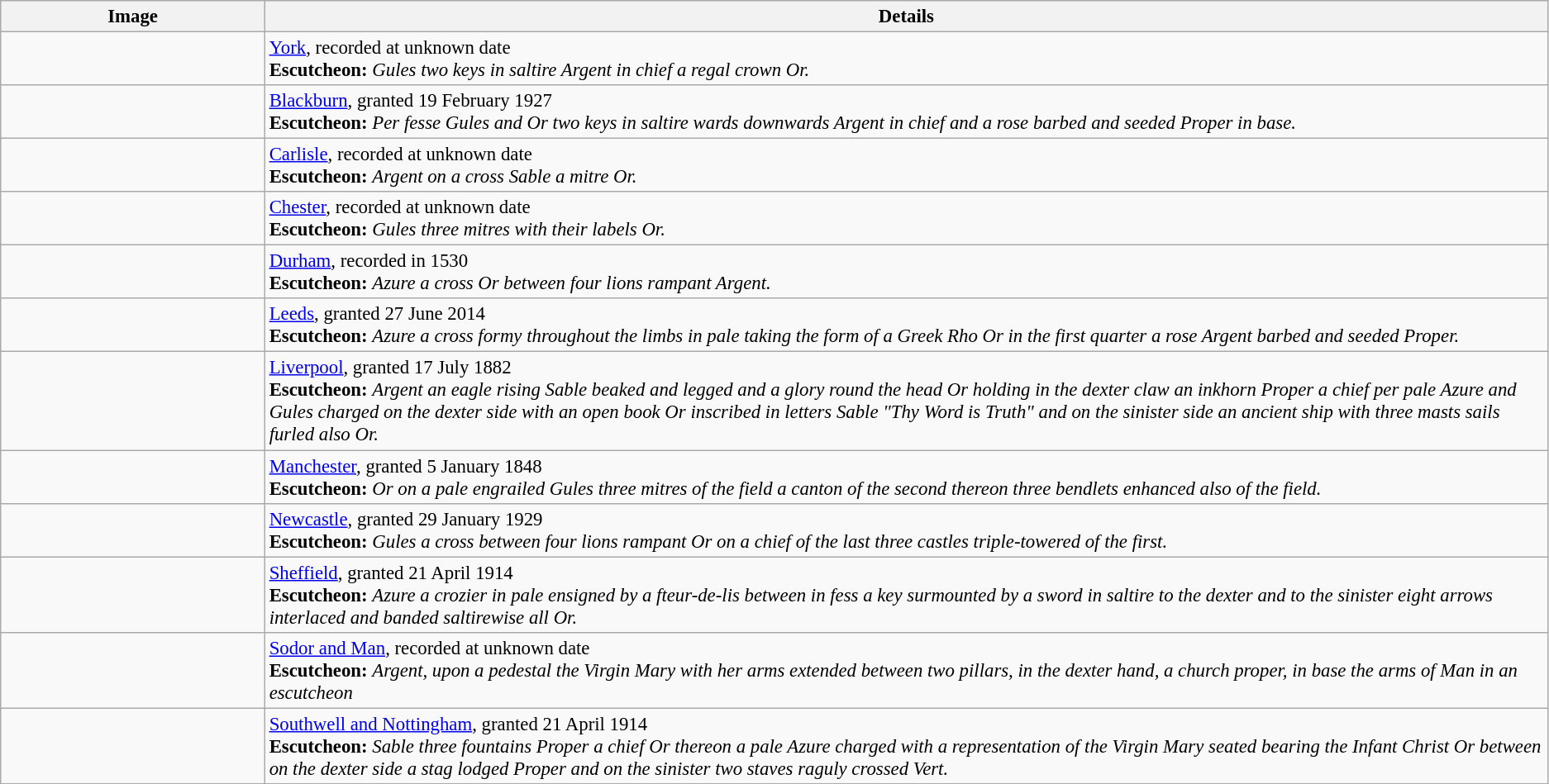<table class=wikitable style=font-size:95%>
<tr style="vertical-align:top; text-align:center;">
<th style="width:206px;">Image</th>
<th>Details</th>
</tr>
<tr valign=top>
<td align=center></td>
<td><a href='#'>York</a>, recorded at unknown date<br><strong>Escutcheon:</strong> <em>Gules two keys in saltire Argent in chief a regal crown Or.</em>
</td>
</tr>
<tr valign=top>
<td align=center></td>
<td><a href='#'>Blackburn</a>, granted 19 February 1927<br><strong>Escutcheon:</strong> <em>Per fesse Gules and Or two keys in saltire wards downwards Argent in chief and a rose barbed and seeded Proper in base.</em>
</td>
</tr>
<tr valign=top>
<td align=center></td>
<td><a href='#'>Carlisle</a>, recorded at unknown date<br><strong>Escutcheon:</strong> <em>Argent on a cross Sable a mitre Or.</em>
</td>
</tr>
<tr valign=top>
<td align=center></td>
<td><a href='#'>Chester</a>, recorded at unknown date<br><strong>Escutcheon:</strong> <em>Gules three mitres with their labels Or.</em>
</td>
</tr>
<tr valign=top>
<td align=center></td>
<td><a href='#'>Durham</a>, recorded in 1530<br><strong>Escutcheon:</strong> <em>Azure a cross Or between four lions rampant Argent.</em></td>
</tr>
<tr valign=top>
<td align=center></td>
<td><a href='#'>Leeds</a>, granted 27 June 2014<br><strong>Escutcheon:</strong> <em>Azure a cross formy throughout the limbs in pale taking the form of a Greek Rho Or in the first quarter a rose Argent barbed and seeded Proper.</em></td>
</tr>
<tr valign=top>
<td align=center></td>
<td><a href='#'>Liverpool</a>, granted 17 July 1882<br><strong>Escutcheon:</strong> <em>Argent an eagle rising Sable beaked and legged and a glory round the head Or holding in the dexter claw an inkhorn Proper a chief per pale Azure and Gules charged on the dexter side with an open book Or inscribed in letters Sable "Thy Word is Truth" and on the sinister side an ancient ship with three masts sails furled also Or.</em></td>
</tr>
<tr valign=top>
<td align=center></td>
<td><a href='#'>Manchester</a>, granted 5 January 1848<br><strong>Escutcheon:</strong> <em>Or on a pale engrailed Gules three mitres of the field a canton of the second thereon three bendlets enhanced also of the field.</em></td>
</tr>
<tr valign=top>
<td align=center></td>
<td><a href='#'>Newcastle</a>, granted 29 January 1929<br><strong>Escutcheon:</strong> <em>Gules a cross between four lions rampant Or on a chief of the last three castles triple-towered of the first.</em></td>
</tr>
<tr valign=top>
<td align=center></td>
<td><a href='#'>Sheffield</a>, granted 21 April 1914<br><strong>Escutcheon:</strong> <em>Azure a crozier in pale ensigned by a fteur-de-lis between in fess a key surmounted by a sword in saltire to the dexter and to the sinister eight arrows interlaced and banded saltirewise all Or.</em></td>
</tr>
<tr valign=top>
<td align=center></td>
<td><a href='#'>Sodor and Man</a>, recorded at unknown date<br><strong>Escutcheon:</strong> <em>Argent, upon a pedestal the Virgin Mary with her arms extended between two pillars, in the dexter hand, a church proper, in base the arms of Man in an escutcheon</em></td>
</tr>
<tr valign=top>
<td align=center></td>
<td><a href='#'>Southwell and Nottingham</a>, granted 21 April 1914<br><strong>Escutcheon:</strong> <em>Sable three fountains Proper a chief Or thereon a pale Azure charged with a representation of the Virgin Mary seated bearing the Infant Christ Or between on the dexter side a stag lodged Proper and on the sinister two staves raguly crossed Vert.</em></td>
</tr>
</table>
